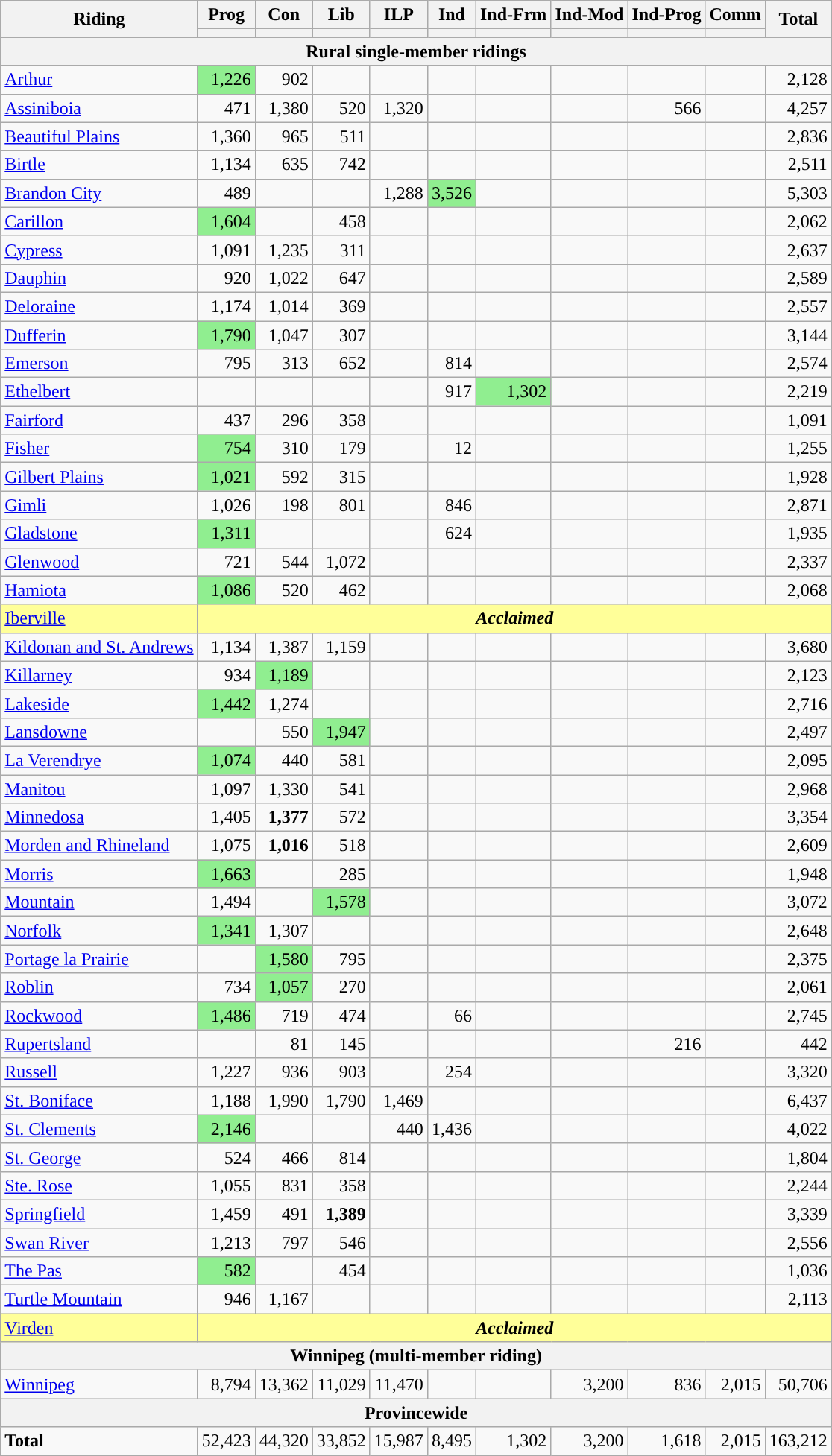<table class="wikitable" style="text-align:right;">
<tr>
<th rowspan="2">Riding</th>
<th>Prog</th>
<th>Con</th>
<th>Lib</th>
<th>ILP</th>
<th>Ind</th>
<th>Ind-Frm</th>
<th>Ind-Mod</th>
<th>Ind-Prog</th>
<th>Comm</th>
<th rowspan="2">Total</th>
</tr>
<tr>
<th style="background:"></th>
<th style="background:"></th>
<th style="background:"></th>
<th style="background:"></th>
<th style="background:"></th>
<th style="background:"></th>
<th style="background:"></th>
<th style="background:"></th>
<th style="background:"></th>
</tr>
<tr>
<th colspan="11">Rural single-member ridings</th>
</tr>
<tr>
<td style="text-align:left;"><a href='#'>Arthur</a></td>
<td style="background-color:lightgreen;">1,226</td>
<td>902</td>
<td></td>
<td></td>
<td></td>
<td></td>
<td></td>
<td></td>
<td></td>
<td>2,128</td>
</tr>
<tr>
<td style="text-align:left;"><a href='#'>Assiniboia</a></td>
<td>471</td>
<td>1,380</td>
<td>520</td>
<td>1,320</td>
<td></td>
<td></td>
<td></td>
<td>566</td>
<td></td>
<td>4,257</td>
</tr>
<tr>
<td style="text-align:left;"><a href='#'>Beautiful Plains</a></td>
<td>1,360</td>
<td>965</td>
<td>511</td>
<td></td>
<td></td>
<td></td>
<td></td>
<td></td>
<td></td>
<td>2,836</td>
</tr>
<tr>
<td style="text-align:left;"><a href='#'>Birtle</a></td>
<td>1,134</td>
<td>635</td>
<td>742</td>
<td></td>
<td></td>
<td></td>
<td></td>
<td></td>
<td></td>
<td>2,511</td>
</tr>
<tr>
<td style="text-align:left;"><a href='#'>Brandon City</a></td>
<td>489</td>
<td></td>
<td></td>
<td>1,288</td>
<td style="background-color:lightgreen;">3,526</td>
<td></td>
<td></td>
<td></td>
<td></td>
<td>5,303</td>
</tr>
<tr>
<td style="text-align:left;"><a href='#'>Carillon</a></td>
<td style="background-color:lightgreen;">1,604</td>
<td></td>
<td>458</td>
<td></td>
<td></td>
<td></td>
<td></td>
<td></td>
<td></td>
<td>2,062</td>
</tr>
<tr>
<td style="text-align:left;"><a href='#'>Cypress</a></td>
<td>1,091</td>
<td>1,235</td>
<td>311</td>
<td></td>
<td></td>
<td></td>
<td></td>
<td></td>
<td></td>
<td>2,637</td>
</tr>
<tr>
<td style="text-align:left;"><a href='#'>Dauphin</a></td>
<td>920</td>
<td>1,022</td>
<td>647</td>
<td></td>
<td></td>
<td></td>
<td></td>
<td></td>
<td></td>
<td>2,589</td>
</tr>
<tr>
<td style="text-align:left;"><a href='#'>Deloraine</a></td>
<td>1,174</td>
<td>1,014</td>
<td>369</td>
<td></td>
<td></td>
<td></td>
<td></td>
<td></td>
<td></td>
<td>2,557</td>
</tr>
<tr>
<td style="text-align:left;"><a href='#'>Dufferin</a></td>
<td style="background-color:lightgreen;">1,790</td>
<td>1,047</td>
<td>307</td>
<td></td>
<td></td>
<td></td>
<td></td>
<td></td>
<td></td>
<td>3,144</td>
</tr>
<tr>
<td style="text-align:left;"><a href='#'>Emerson</a></td>
<td>795</td>
<td>313</td>
<td>652</td>
<td></td>
<td>814</td>
<td></td>
<td></td>
<td></td>
<td></td>
<td>2,574</td>
</tr>
<tr>
<td style="text-align:left;"><a href='#'>Ethelbert</a></td>
<td></td>
<td></td>
<td></td>
<td></td>
<td>917</td>
<td style="background-color:lightgreen;">1,302</td>
<td></td>
<td></td>
<td></td>
<td>2,219</td>
</tr>
<tr>
<td style="text-align:left;"><a href='#'>Fairford</a></td>
<td>437</td>
<td>296</td>
<td>358</td>
<td></td>
<td></td>
<td></td>
<td></td>
<td></td>
<td></td>
<td>1,091</td>
</tr>
<tr>
<td style="text-align:left;"><a href='#'>Fisher</a></td>
<td style="background-color:lightgreen;">754</td>
<td>310</td>
<td>179</td>
<td></td>
<td>12</td>
<td></td>
<td></td>
<td></td>
<td></td>
<td>1,255</td>
</tr>
<tr>
<td style="text-align:left;"><a href='#'>Gilbert Plains</a></td>
<td style="background-color:lightgreen;">1,021</td>
<td>592</td>
<td>315</td>
<td></td>
<td></td>
<td></td>
<td></td>
<td></td>
<td></td>
<td>1,928</td>
</tr>
<tr>
<td style="text-align:left;"><a href='#'>Gimli</a></td>
<td>1,026</td>
<td>198</td>
<td>801</td>
<td></td>
<td>846</td>
<td></td>
<td></td>
<td></td>
<td></td>
<td>2,871</td>
</tr>
<tr>
<td style="text-align:left;"><a href='#'>Gladstone</a></td>
<td style="background-color:lightgreen;">1,311</td>
<td></td>
<td></td>
<td></td>
<td>624</td>
<td></td>
<td></td>
<td></td>
<td></td>
<td>1,935</td>
</tr>
<tr>
<td style="text-align:left;"><a href='#'>Glenwood</a></td>
<td>721</td>
<td>544</td>
<td>1,072</td>
<td></td>
<td></td>
<td></td>
<td></td>
<td></td>
<td></td>
<td>2,337</td>
</tr>
<tr>
<td style="text-align:left;"><a href='#'>Hamiota</a></td>
<td style="background-color:lightgreen;">1,086</td>
<td>520</td>
<td>462</td>
<td></td>
<td></td>
<td></td>
<td></td>
<td></td>
<td></td>
<td>2,068</td>
</tr>
<tr style="background-color:#FFFF99;">
<td style="text-align:left;"><a href='#'>Iberville</a></td>
<td colspan="10"  style="text-align:center;"><strong><em>Acclaimed</em></strong></td>
</tr>
<tr>
<td style="text-align:left;"><a href='#'>Kildonan and St. Andrews</a></td>
<td>1,134</td>
<td>1,387</td>
<td>1,159</td>
<td></td>
<td></td>
<td></td>
<td></td>
<td></td>
<td></td>
<td>3,680</td>
</tr>
<tr>
<td style="text-align:left;"><a href='#'>Killarney</a></td>
<td>934</td>
<td style="background-color:lightgreen;">1,189</td>
<td></td>
<td></td>
<td></td>
<td></td>
<td></td>
<td></td>
<td></td>
<td>2,123</td>
</tr>
<tr>
<td style="text-align:left;"><a href='#'>Lakeside</a></td>
<td style="background-color:lightgreen;">1,442</td>
<td>1,274</td>
<td></td>
<td></td>
<td></td>
<td></td>
<td></td>
<td></td>
<td></td>
<td>2,716</td>
</tr>
<tr>
<td style="text-align:left;"><a href='#'>Lansdowne</a></td>
<td></td>
<td>550</td>
<td style="background-color:lightgreen;">1,947</td>
<td></td>
<td></td>
<td></td>
<td></td>
<td></td>
<td></td>
<td>2,497</td>
</tr>
<tr>
<td style="text-align:left;"><a href='#'>La Verendrye</a></td>
<td style="background-color:lightgreen;">1,074</td>
<td>440</td>
<td>581</td>
<td></td>
<td></td>
<td></td>
<td></td>
<td></td>
<td></td>
<td>2,095</td>
</tr>
<tr>
<td style="text-align:left;"><a href='#'>Manitou</a></td>
<td>1,097</td>
<td>1,330</td>
<td>541</td>
<td></td>
<td></td>
<td></td>
<td></td>
<td></td>
<td></td>
<td>2,968</td>
</tr>
<tr>
<td style="text-align:left;"><a href='#'>Minnedosa</a></td>
<td>1,405</td>
<td><strong>1,377</strong></td>
<td>572</td>
<td></td>
<td></td>
<td></td>
<td></td>
<td></td>
<td></td>
<td>3,354</td>
</tr>
<tr>
<td style="text-align:left;"><a href='#'>Morden and Rhineland</a></td>
<td>1,075</td>
<td><strong>1,016</strong></td>
<td>518</td>
<td></td>
<td></td>
<td></td>
<td></td>
<td></td>
<td></td>
<td>2,609</td>
</tr>
<tr>
<td style="text-align:left;"><a href='#'>Morris</a></td>
<td style="background-color:lightgreen;">1,663</td>
<td></td>
<td>285</td>
<td></td>
<td></td>
<td></td>
<td></td>
<td></td>
<td></td>
<td>1,948</td>
</tr>
<tr>
<td style="text-align:left;"><a href='#'>Mountain</a></td>
<td>1,494</td>
<td></td>
<td style="background-color:lightgreen;">1,578</td>
<td></td>
<td></td>
<td></td>
<td></td>
<td></td>
<td></td>
<td>3,072</td>
</tr>
<tr>
<td style="text-align:left;"><a href='#'>Norfolk</a></td>
<td style="background-color:lightgreen;">1,341</td>
<td>1,307</td>
<td></td>
<td></td>
<td></td>
<td></td>
<td></td>
<td></td>
<td></td>
<td>2,648</td>
</tr>
<tr>
<td style="text-align:left;"><a href='#'>Portage la Prairie</a></td>
<td></td>
<td style="background-color:lightgreen;">1,580</td>
<td>795</td>
<td></td>
<td></td>
<td></td>
<td></td>
<td></td>
<td></td>
<td>2,375</td>
</tr>
<tr>
<td style="text-align:left;"><a href='#'>Roblin</a></td>
<td>734</td>
<td style="background-color:lightgreen;">1,057</td>
<td>270</td>
<td></td>
<td></td>
<td></td>
<td></td>
<td></td>
<td></td>
<td>2,061</td>
</tr>
<tr>
<td style="text-align:left;"><a href='#'>Rockwood</a></td>
<td style="background-color:lightgreen;">1,486</td>
<td>719</td>
<td>474</td>
<td></td>
<td>66</td>
<td></td>
<td></td>
<td></td>
<td></td>
<td>2,745</td>
</tr>
<tr>
<td style="text-align:left;"><a href='#'>Rupertsland</a></td>
<td></td>
<td>81</td>
<td>145</td>
<td></td>
<td></td>
<td></td>
<td></td>
<td>216</td>
<td></td>
<td>442</td>
</tr>
<tr>
<td style="text-align:left;"><a href='#'>Russell</a></td>
<td>1,227</td>
<td>936</td>
<td>903</td>
<td></td>
<td>254</td>
<td></td>
<td></td>
<td></td>
<td></td>
<td>3,320</td>
</tr>
<tr>
<td style="text-align:left;"><a href='#'>St. Boniface</a></td>
<td>1,188</td>
<td>1,990</td>
<td>1,790</td>
<td>1,469</td>
<td></td>
<td></td>
<td></td>
<td></td>
<td></td>
<td>6,437</td>
</tr>
<tr>
<td style="text-align:left;"><a href='#'>St. Clements</a></td>
<td style="background-color:lightgreen;">2,146</td>
<td></td>
<td></td>
<td>440</td>
<td>1,436</td>
<td></td>
<td></td>
<td></td>
<td></td>
<td>4,022</td>
</tr>
<tr>
<td style="text-align:left;"><a href='#'>St. George</a></td>
<td>524</td>
<td>466</td>
<td>814</td>
<td></td>
<td></td>
<td></td>
<td></td>
<td></td>
<td></td>
<td>1,804</td>
</tr>
<tr>
<td style="text-align:left;"><a href='#'>Ste. Rose</a></td>
<td>1,055</td>
<td>831</td>
<td>358</td>
<td></td>
<td></td>
<td></td>
<td></td>
<td></td>
<td></td>
<td>2,244</td>
</tr>
<tr>
<td style="text-align:left;"><a href='#'>Springfield</a></td>
<td>1,459</td>
<td>491</td>
<td><strong>1,389</strong></td>
<td></td>
<td></td>
<td></td>
<td></td>
<td></td>
<td></td>
<td>3,339</td>
</tr>
<tr>
<td style="text-align:left;"><a href='#'>Swan River</a></td>
<td>1,213</td>
<td>797</td>
<td>546</td>
<td></td>
<td></td>
<td></td>
<td></td>
<td></td>
<td></td>
<td>2,556</td>
</tr>
<tr>
<td style="text-align:left;"><a href='#'>The Pas</a></td>
<td style="background-color:lightgreen;">582</td>
<td></td>
<td>454</td>
<td></td>
<td></td>
<td></td>
<td></td>
<td></td>
<td></td>
<td>1,036</td>
</tr>
<tr>
<td style="text-align:left;"><a href='#'>Turtle Mountain</a></td>
<td>946</td>
<td>1,167</td>
<td></td>
<td></td>
<td></td>
<td></td>
<td></td>
<td></td>
<td></td>
<td>2,113</td>
</tr>
<tr style="background-color:#FFFF99;">
<td style="text-align:left;"><a href='#'>Virden</a></td>
<td colspan="10"  style="text-align:center;"><strong><em>Acclaimed</em></strong></td>
</tr>
<tr>
<th colspan="11">Winnipeg (multi-member riding)</th>
</tr>
<tr>
<td style="text-align:left;"><a href='#'>Winnipeg</a></td>
<td>8,794</td>
<td>13,362</td>
<td>11,029</td>
<td>11,470</td>
<td></td>
<td></td>
<td>3,200</td>
<td>836</td>
<td>2,015</td>
<td>50,706</td>
</tr>
<tr>
<th colspan="16">Provincewide</th>
</tr>
<tr>
<td style="text-align:left;"><strong>Total</strong></td>
<td>52,423</td>
<td>44,320</td>
<td>33,852</td>
<td>15,987</td>
<td>8,495</td>
<td>1,302</td>
<td>3,200</td>
<td>1,618</td>
<td>2,015</td>
<td>163,212</td>
</tr>
</table>
